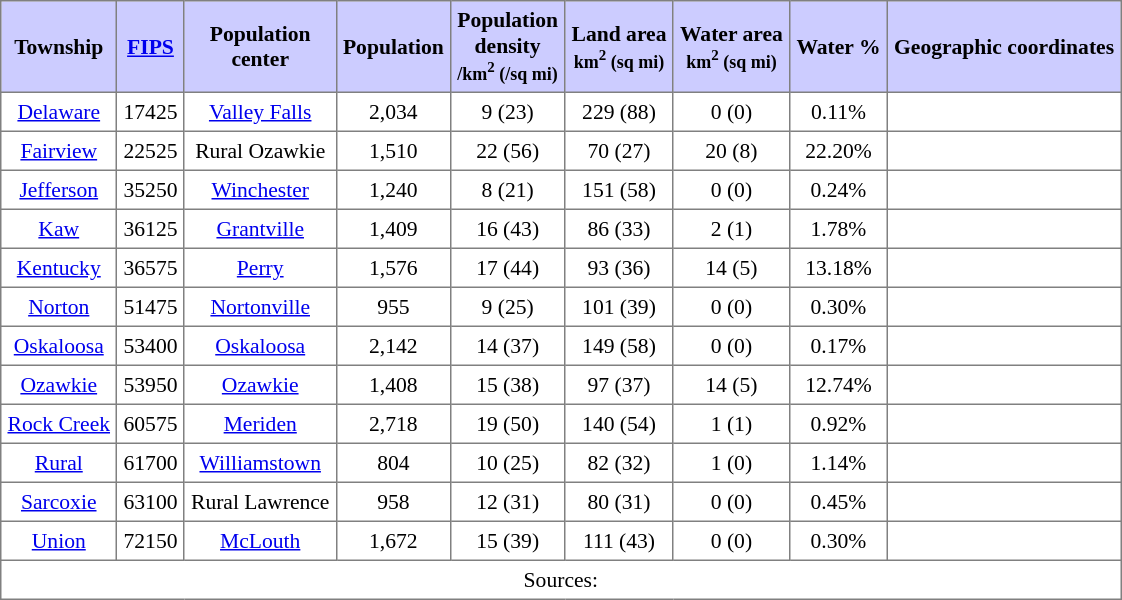<table class="toccolours" border=1 cellspacing=0 cellpadding=4 style="text-align:center; border-collapse:collapse; font-size:90%;">
<tr style="background:#ccccff">
<th>Township</th>
<th><a href='#'>FIPS</a></th>
<th>Population<br>center</th>
<th>Population</th>
<th>Population<br>density<br><small>/km<sup>2</sup> (/sq mi)</small></th>
<th>Land area<br><small>km<sup>2</sup> (sq mi)</small></th>
<th>Water area<br><small>km<sup>2</sup> (sq mi)</small></th>
<th>Water %</th>
<th>Geographic coordinates</th>
</tr>
<tr>
<td><a href='#'>Delaware</a></td>
<td>17425</td>
<td><a href='#'>Valley Falls</a></td>
<td>2,034</td>
<td>9 (23)</td>
<td>229 (88)</td>
<td>0 (0)</td>
<td>0.11%</td>
<td></td>
</tr>
<tr>
<td><a href='#'>Fairview</a></td>
<td>22525</td>
<td>Rural Ozawkie</td>
<td>1,510</td>
<td>22 (56)</td>
<td>70 (27)</td>
<td>20 (8)</td>
<td>22.20%</td>
<td></td>
</tr>
<tr>
<td><a href='#'>Jefferson</a></td>
<td>35250</td>
<td><a href='#'>Winchester</a></td>
<td>1,240</td>
<td>8 (21)</td>
<td>151 (58)</td>
<td>0 (0)</td>
<td>0.24%</td>
<td></td>
</tr>
<tr>
<td><a href='#'>Kaw</a></td>
<td>36125</td>
<td><a href='#'>Grantville</a></td>
<td>1,409</td>
<td>16 (43)</td>
<td>86 (33)</td>
<td>2 (1)</td>
<td>1.78%</td>
<td></td>
</tr>
<tr>
<td><a href='#'>Kentucky</a></td>
<td>36575</td>
<td><a href='#'>Perry</a></td>
<td>1,576</td>
<td>17 (44)</td>
<td>93 (36)</td>
<td>14 (5)</td>
<td>13.18%</td>
<td></td>
</tr>
<tr>
<td><a href='#'>Norton</a></td>
<td>51475</td>
<td><a href='#'>Nortonville</a></td>
<td>955</td>
<td>9 (25)</td>
<td>101 (39)</td>
<td>0 (0)</td>
<td>0.30%</td>
<td></td>
</tr>
<tr>
<td><a href='#'>Oskaloosa</a></td>
<td>53400</td>
<td><a href='#'>Oskaloosa</a></td>
<td>2,142</td>
<td>14 (37)</td>
<td>149 (58)</td>
<td>0 (0)</td>
<td>0.17%</td>
<td></td>
</tr>
<tr>
<td><a href='#'>Ozawkie</a></td>
<td>53950</td>
<td><a href='#'>Ozawkie</a></td>
<td>1,408</td>
<td>15 (38)</td>
<td>97 (37)</td>
<td>14 (5)</td>
<td>12.74%</td>
<td></td>
</tr>
<tr>
<td><a href='#'>Rock Creek</a></td>
<td>60575</td>
<td><a href='#'>Meriden</a></td>
<td>2,718</td>
<td>19 (50)</td>
<td>140 (54)</td>
<td>1 (1)</td>
<td>0.92%</td>
<td></td>
</tr>
<tr>
<td><a href='#'>Rural</a></td>
<td>61700</td>
<td><a href='#'>Williamstown</a></td>
<td>804</td>
<td>10 (25)</td>
<td>82 (32)</td>
<td>1 (0)</td>
<td>1.14%</td>
<td></td>
</tr>
<tr>
<td><a href='#'>Sarcoxie</a></td>
<td>63100</td>
<td>Rural Lawrence</td>
<td>958</td>
<td>12 (31)</td>
<td>80 (31)</td>
<td>0 (0)</td>
<td>0.45%</td>
<td></td>
</tr>
<tr>
<td><a href='#'>Union</a></td>
<td>72150</td>
<td><a href='#'>McLouth</a></td>
<td>1,672</td>
<td>15 (39)</td>
<td>111 (43)</td>
<td>0 (0)</td>
<td>0.30%</td>
<td></td>
</tr>
<tr>
<td colspan=9>Sources: </td>
</tr>
</table>
